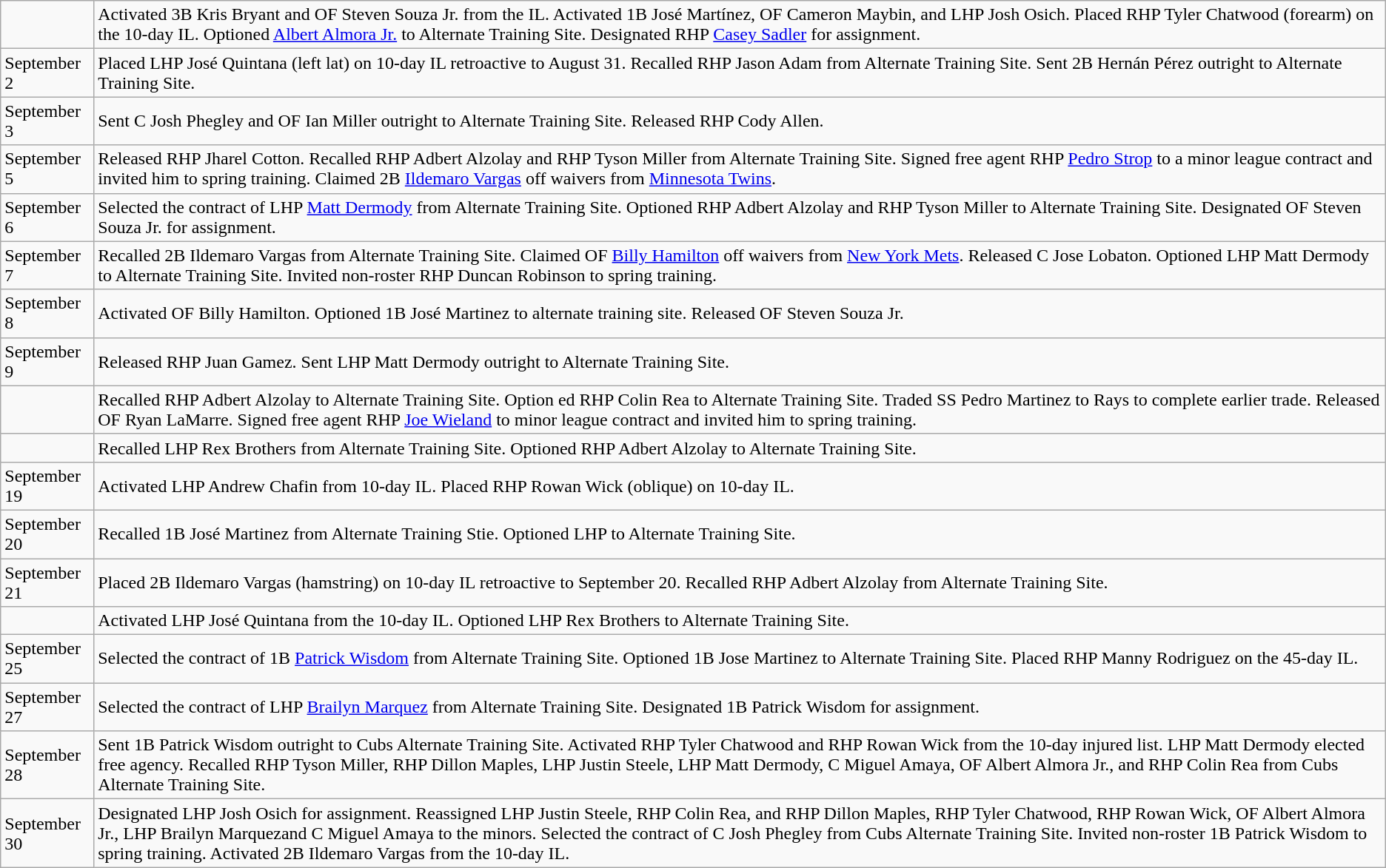<table class="wikitable">
<tr>
<td></td>
<td>Activated 3B Kris Bryant and OF Steven Souza Jr. from the IL. Activated 1B José Martínez, OF Cameron Maybin, and LHP Josh Osich. Placed RHP Tyler Chatwood (forearm) on the 10-day IL. Optioned <a href='#'>Albert Almora Jr.</a> to Alternate Training Site. Designated RHP <a href='#'>Casey Sadler</a> for assignment.</td>
</tr>
<tr>
<td>September 2</td>
<td>Placed LHP José Quintana (left lat) on 10-day IL retroactive to August 31. Recalled RHP Jason Adam from Alternate Training Site. Sent 2B Hernán Pérez outright to Alternate Training Site.</td>
</tr>
<tr>
<td>September 3</td>
<td>Sent C Josh Phegley and OF Ian Miller outright to Alternate Training Site. Released RHP Cody Allen.</td>
</tr>
<tr>
<td>September 5</td>
<td>Released RHP Jharel Cotton. Recalled RHP Adbert Alzolay and RHP Tyson Miller from Alternate Training Site. Signed free agent RHP <a href='#'>Pedro Strop</a> to a minor league contract and invited him to spring training. Claimed 2B <a href='#'>Ildemaro Vargas</a> off waivers from <a href='#'>Minnesota Twins</a>.</td>
</tr>
<tr>
<td>September 6</td>
<td>Selected the contract of LHP <a href='#'>Matt Dermody</a> from Alternate Training Site. Optioned RHP Adbert Alzolay and RHP Tyson Miller to Alternate Training Site. Designated OF Steven Souza Jr. for assignment.</td>
</tr>
<tr>
<td>September 7</td>
<td>Recalled 2B Ildemaro Vargas from Alternate Training Site. Claimed OF <a href='#'>Billy Hamilton</a> off waivers from <a href='#'>New York Mets</a>. Released C Jose Lobaton. Optioned LHP Matt Dermody to Alternate Training Site. Invited non-roster RHP Duncan Robinson to spring training.</td>
</tr>
<tr>
<td>September 8</td>
<td>Activated OF Billy Hamilton. Optioned 1B José Martinez to alternate training site. Released OF Steven Souza Jr.</td>
</tr>
<tr>
<td>September 9</td>
<td>Released RHP Juan Gamez. Sent LHP Matt Dermody outright to Alternate Training Site.</td>
</tr>
<tr>
<td></td>
<td>Recalled RHP Adbert Alzolay to Alternate Training Site. Option ed RHP Colin Rea to Alternate Training Site. Traded SS Pedro Martinez to Rays to complete earlier trade. Released OF Ryan LaMarre. Signed free agent RHP <a href='#'>Joe Wieland</a> to minor league contract and invited him to spring training.</td>
</tr>
<tr>
<td></td>
<td>Recalled LHP Rex Brothers from Alternate Training Site. Optioned RHP Adbert Alzolay to Alternate Training Site.</td>
</tr>
<tr>
<td>September 19</td>
<td>Activated LHP Andrew Chafin from 10-day IL. Placed RHP Rowan Wick (oblique) on 10-day IL.</td>
</tr>
<tr>
<td>September 20</td>
<td>Recalled 1B José Martinez from Alternate Training Stie. Optioned LHP to Alternate Training Site.</td>
</tr>
<tr>
<td>September 21</td>
<td>Placed 2B Ildemaro Vargas (hamstring) on 10-day IL retroactive to September 20. Recalled RHP Adbert Alzolay from Alternate Training Site.</td>
</tr>
<tr>
<td></td>
<td>Activated LHP José Quintana from the 10-day IL. Optioned LHP Rex Brothers to Alternate Training Site.</td>
</tr>
<tr>
<td>September 25</td>
<td>Selected the contract of 1B <a href='#'>Patrick Wisdom</a> from Alternate Training Site. Optioned 1B Jose Martinez to Alternate Training Site. Placed RHP Manny Rodriguez on the 45-day IL.</td>
</tr>
<tr>
<td>September 27</td>
<td>Selected the contract of LHP <a href='#'>Brailyn Marquez</a> from Alternate Training Site. Designated 1B Patrick Wisdom for assignment.</td>
</tr>
<tr>
<td>September 28</td>
<td>Sent 1B Patrick Wisdom outright to Cubs Alternate Training Site. Activated RHP Tyler Chatwood and RHP Rowan Wick from the 10-day injured list. LHP Matt Dermody elected free agency. Recalled RHP Tyson Miller, RHP Dillon Maples, LHP Justin Steele, LHP Matt Dermody, C Miguel Amaya, OF Albert Almora Jr., and RHP Colin Rea from Cubs Alternate Training Site.</td>
</tr>
<tr>
<td>September 30</td>
<td>Designated LHP Josh Osich for assignment. Reassigned LHP Justin Steele, RHP Colin Rea, and RHP Dillon Maples, RHP Tyler Chatwood, RHP Rowan Wick, OF Albert Almora Jr.,  LHP Brailyn Marquezand C Miguel Amaya to the minors. Selected the contract of C Josh Phegley from Cubs Alternate Training Site. Invited non-roster 1B Patrick Wisdom to spring training. Activated 2B Ildemaro Vargas from the 10-day IL.</td>
</tr>
</table>
